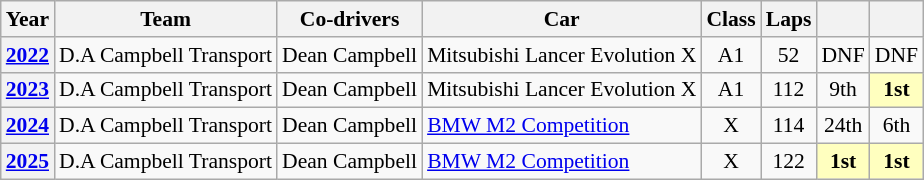<table class="wikitable" style="font-size:90%">
<tr>
<th>Year</th>
<th>Team</th>
<th>Co-drivers</th>
<th>Car</th>
<th>Class</th>
<th>Laps</th>
<th></th>
<th></th>
</tr>
<tr style="text-align:center;">
<th><a href='#'>2022</a></th>
<td align="left"> D.A Campbell Transport</td>
<td align="left"> Dean Campbell</td>
<td align="left">Mitsubishi Lancer Evolution X</td>
<td>A1</td>
<td>52</td>
<td>DNF</td>
<td>DNF</td>
</tr>
<tr style="text-align:center;">
<th><a href='#'>2023</a></th>
<td align="left"> D.A Campbell Transport</td>
<td align="left"> Dean Campbell</td>
<td align="left">Mitsubishi Lancer Evolution X</td>
<td>A1</td>
<td>112</td>
<td>9th</td>
<td style="background:#ffffbf"><strong>1st</strong></td>
</tr>
<tr style="text-align:center;">
<th><a href='#'>2024</a></th>
<td align="left"> D.A Campbell Transport</td>
<td align="left"> Dean Campbell</td>
<td align="left"><a href='#'>BMW M2 Competition</a></td>
<td>X</td>
<td>114</td>
<td>24th</td>
<td>6th</td>
</tr>
<tr style="text-align:center;">
<th><a href='#'>2025</a></th>
<td align="left"> D.A Campbell Transport</td>
<td align="left"> Dean Campbell</td>
<td align="left"><a href='#'>BMW M2 Competition</a></td>
<td>X</td>
<td>122</td>
<td style="background:#ffffbf"><strong>1st</strong></td>
<td style="background:#ffffbf"><strong>1st</strong></td>
</tr>
</table>
